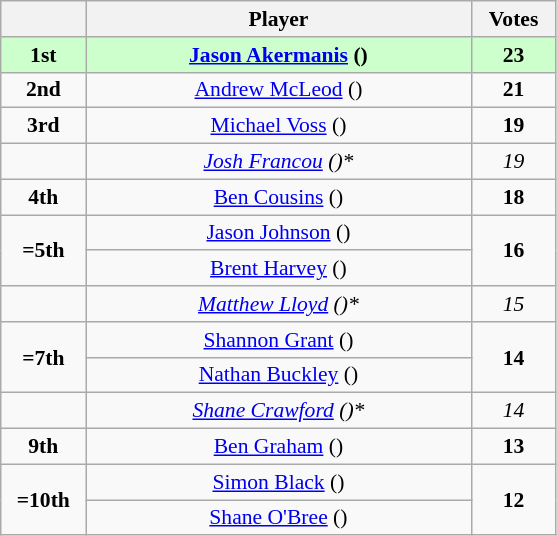<table class="wikitable" style="text-align: center; font-size: 90%;">
<tr>
<th width="50"></th>
<th width="250">Player</th>
<th width="50">Votes</th>
</tr>
<tr style="background: #CCFFCC;">
<td><strong>1st</strong></td>
<td><strong><a href='#'>Jason Akermanis</a> ()</strong></td>
<td><strong>23</strong></td>
</tr>
<tr>
<td><strong>2nd</strong></td>
<td><a href='#'>Andrew McLeod</a> ()</td>
<td><strong>21</strong></td>
</tr>
<tr>
<td><strong>3rd</strong></td>
<td><a href='#'>Michael Voss</a> ()</td>
<td><strong>19</strong></td>
</tr>
<tr>
<td></td>
<td><em><a href='#'>Josh Francou</a> ()*</em></td>
<td><em>19</em></td>
</tr>
<tr>
<td><strong>4th</strong></td>
<td><a href='#'>Ben Cousins</a> ()</td>
<td><strong>18</strong></td>
</tr>
<tr>
<td rowspan=2><strong>=5th</strong></td>
<td><a href='#'>Jason Johnson</a> ()</td>
<td rowspan=2><strong>16</strong></td>
</tr>
<tr>
<td><a href='#'>Brent Harvey</a> ()</td>
</tr>
<tr>
<td></td>
<td><em><a href='#'>Matthew Lloyd</a> ()*</em></td>
<td><em>15</em></td>
</tr>
<tr>
<td rowspan=2><strong>=7th</strong></td>
<td><a href='#'>Shannon Grant</a> ()</td>
<td rowspan=2><strong>14</strong></td>
</tr>
<tr>
<td><a href='#'>Nathan Buckley</a> ()</td>
</tr>
<tr>
<td></td>
<td><em><a href='#'>Shane Crawford</a> ()*</em></td>
<td><em>14</em></td>
</tr>
<tr>
<td><strong>9th</strong></td>
<td><a href='#'>Ben Graham</a> ()</td>
<td><strong>13</strong></td>
</tr>
<tr>
<td rowspan=2><strong>=10th</strong></td>
<td><a href='#'>Simon Black</a> ()</td>
<td rowspan=2><strong>12</strong></td>
</tr>
<tr>
<td><a href='#'>Shane O'Bree</a> ()</td>
</tr>
</table>
